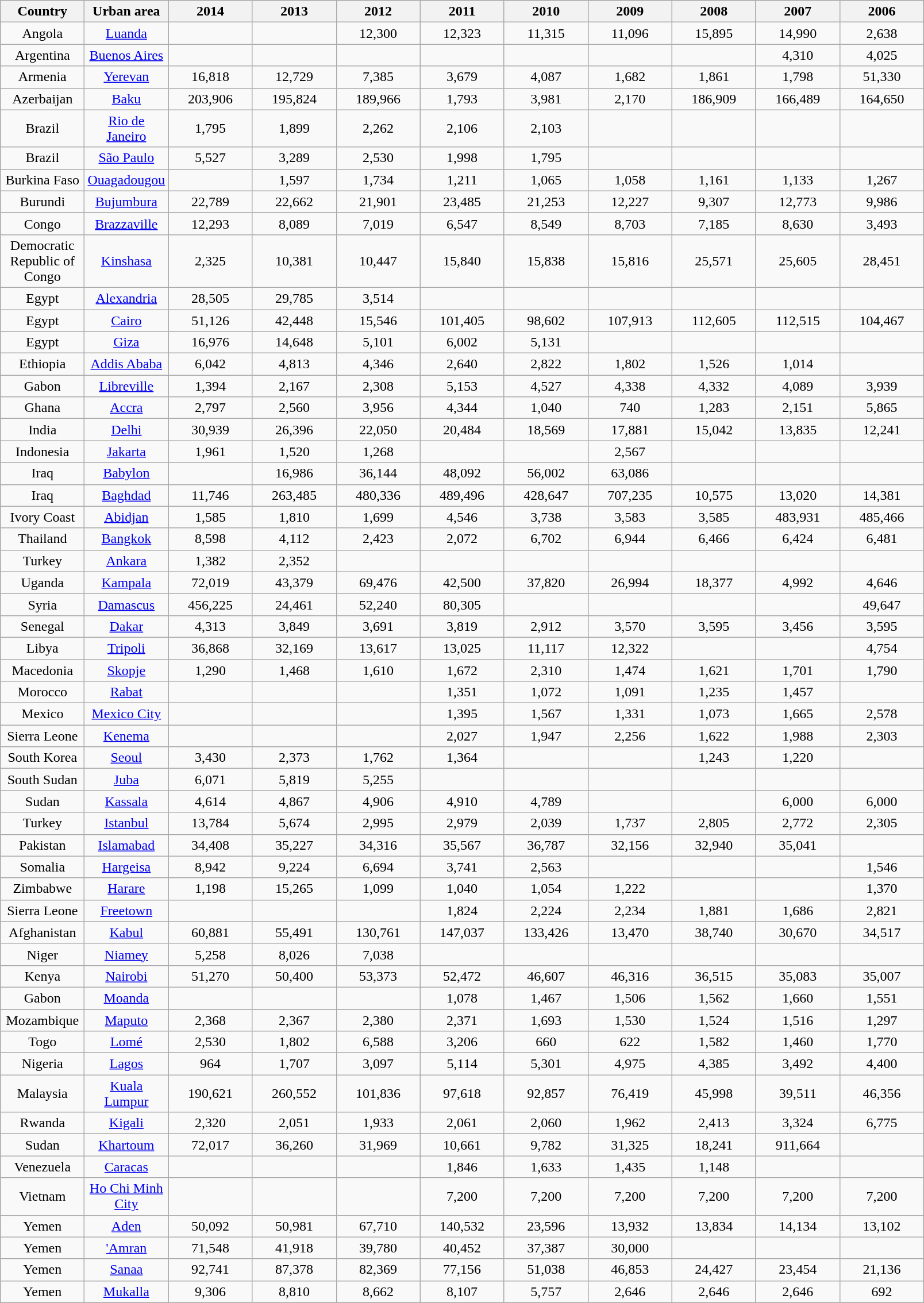<table class="wikitable sortable" style="text-align: center">
<tr>
<th scope="col" style="width: 90px;">Country</th>
<th scope="col" style="width: 90px;">Urban area</th>
<th scope="col" style="width: 90px;">2014</th>
<th scope="col" style="width: 90px;">2013</th>
<th scope="col" style="width: 90px;">2012</th>
<th scope="col" style="width: 90px;">2011</th>
<th scope="col" style="width: 90px;">2010</th>
<th scope="col" style="width: 90px;">2009</th>
<th scope="col" style="width: 90px;">2008</th>
<th scope="col" style="width: 90px;">2007</th>
<th scope="col" style="width: 90px;">2006</th>
</tr>
<tr>
<td>Angola</td>
<td><a href='#'>Luanda</a></td>
<td></td>
<td></td>
<td>12,300</td>
<td>12,323</td>
<td>11,315</td>
<td>11,096</td>
<td>15,895</td>
<td>14,990</td>
<td>2,638</td>
</tr>
<tr>
<td>Argentina</td>
<td><a href='#'>Buenos Aires</a></td>
<td></td>
<td></td>
<td></td>
<td></td>
<td></td>
<td></td>
<td></td>
<td>4,310</td>
<td>4,025</td>
</tr>
<tr>
<td>Armenia</td>
<td><a href='#'>Yerevan</a></td>
<td>16,818</td>
<td>12,729</td>
<td>7,385</td>
<td>3,679</td>
<td>4,087</td>
<td>1,682</td>
<td>1,861</td>
<td>1,798</td>
<td>51,330</td>
</tr>
<tr>
<td>Azerbaijan</td>
<td><a href='#'>Baku</a></td>
<td>203,906</td>
<td>195,824</td>
<td>189,966</td>
<td>1,793</td>
<td>3,981</td>
<td>2,170</td>
<td>186,909</td>
<td>166,489</td>
<td>164,650</td>
</tr>
<tr>
<td>Brazil</td>
<td><a href='#'>Rio de Janeiro</a></td>
<td>1,795</td>
<td>1,899</td>
<td>2,262</td>
<td>2,106</td>
<td>2,103</td>
<td></td>
<td></td>
<td></td>
<td></td>
</tr>
<tr>
<td>Brazil</td>
<td><a href='#'>São Paulo</a></td>
<td>5,527</td>
<td>3,289</td>
<td>2,530</td>
<td>1,998</td>
<td>1,795</td>
<td></td>
<td></td>
<td></td>
<td></td>
</tr>
<tr>
<td>Burkina Faso</td>
<td><a href='#'>Ouagadougou</a></td>
<td></td>
<td>1,597</td>
<td>1,734</td>
<td>1,211</td>
<td>1,065</td>
<td>1,058</td>
<td>1,161</td>
<td>1,133</td>
<td>1,267</td>
</tr>
<tr>
<td>Burundi</td>
<td><a href='#'>Bujumbura</a></td>
<td>22,789</td>
<td>22,662</td>
<td>21,901</td>
<td>23,485</td>
<td>21,253</td>
<td>12,227</td>
<td>9,307</td>
<td>12,773</td>
<td>9,986</td>
</tr>
<tr>
<td>Congo</td>
<td><a href='#'>Brazzaville</a></td>
<td>12,293</td>
<td>8,089</td>
<td>7,019</td>
<td>6,547</td>
<td>8,549</td>
<td>8,703</td>
<td>7,185</td>
<td>8,630</td>
<td>3,493</td>
</tr>
<tr>
<td>Democratic Republic of Congo</td>
<td><a href='#'>Kinshasa</a></td>
<td>2,325</td>
<td>10,381</td>
<td>10,447</td>
<td>15,840</td>
<td>15,838</td>
<td>15,816</td>
<td>25,571</td>
<td>25,605</td>
<td>28,451</td>
</tr>
<tr>
<td>Egypt</td>
<td><a href='#'>Alexandria</a></td>
<td>28,505</td>
<td>29,785</td>
<td>3,514</td>
<td></td>
<td></td>
<td></td>
<td></td>
<td></td>
<td></td>
</tr>
<tr>
<td>Egypt</td>
<td><a href='#'>Cairo</a></td>
<td>51,126</td>
<td>42,448</td>
<td>15,546</td>
<td>101,405</td>
<td>98,602</td>
<td>107,913</td>
<td>112,605</td>
<td>112,515</td>
<td>104,467</td>
</tr>
<tr>
<td>Egypt</td>
<td><a href='#'>Giza</a></td>
<td>16,976</td>
<td>14,648</td>
<td>5,101</td>
<td>6,002</td>
<td>5,131</td>
<td></td>
<td></td>
<td></td>
<td></td>
</tr>
<tr>
<td>Ethiopia</td>
<td><a href='#'>Addis Ababa</a></td>
<td>6,042</td>
<td>4,813</td>
<td>4,346</td>
<td>2,640</td>
<td>2,822</td>
<td>1,802</td>
<td>1,526</td>
<td>1,014</td>
<td></td>
</tr>
<tr>
<td>Gabon</td>
<td><a href='#'>Libreville</a></td>
<td>1,394</td>
<td>2,167</td>
<td>2,308</td>
<td>5,153</td>
<td>4,527</td>
<td>4,338</td>
<td>4,332</td>
<td>4,089</td>
<td>3,939</td>
</tr>
<tr>
<td>Ghana</td>
<td><a href='#'>Accra</a></td>
<td>2,797</td>
<td>2,560</td>
<td>3,956</td>
<td>4,344</td>
<td>1,040</td>
<td>740</td>
<td>1,283</td>
<td>2,151</td>
<td>5,865</td>
</tr>
<tr>
<td>India</td>
<td><a href='#'>Delhi</a></td>
<td>30,939</td>
<td>26,396</td>
<td>22,050</td>
<td>20,484</td>
<td>18,569</td>
<td>17,881</td>
<td>15,042</td>
<td>13,835</td>
<td>12,241</td>
</tr>
<tr>
<td>Indonesia</td>
<td><a href='#'>Jakarta</a></td>
<td>1,961</td>
<td>1,520</td>
<td>1,268</td>
<td></td>
<td></td>
<td>2,567</td>
<td></td>
<td></td>
<td></td>
</tr>
<tr>
<td>Iraq</td>
<td><a href='#'>Babylon</a></td>
<td></td>
<td>16,986</td>
<td>36,144</td>
<td>48,092</td>
<td>56,002</td>
<td>63,086</td>
<td></td>
<td></td>
<td></td>
</tr>
<tr>
<td>Iraq</td>
<td><a href='#'>Baghdad</a></td>
<td>11,746</td>
<td>263,485</td>
<td>480,336</td>
<td>489,496</td>
<td>428,647</td>
<td>707,235</td>
<td>10,575</td>
<td>13,020</td>
<td>14,381</td>
</tr>
<tr>
<td>Ivory Coast</td>
<td><a href='#'>Abidjan</a></td>
<td>1,585</td>
<td>1,810</td>
<td>1,699</td>
<td>4,546</td>
<td>3,738</td>
<td>3,583</td>
<td>3,585</td>
<td>483,931</td>
<td>485,466</td>
</tr>
<tr>
<td>Thailand</td>
<td><a href='#'>Bangkok</a></td>
<td>8,598</td>
<td>4,112</td>
<td>2,423</td>
<td>2,072</td>
<td>6,702</td>
<td>6,944</td>
<td>6,466</td>
<td>6,424</td>
<td>6,481</td>
</tr>
<tr>
<td>Turkey</td>
<td><a href='#'>Ankara</a></td>
<td>1,382</td>
<td>2,352</td>
<td></td>
<td></td>
<td></td>
<td></td>
<td></td>
<td></td>
<td></td>
</tr>
<tr>
<td>Uganda</td>
<td><a href='#'>Kampala</a></td>
<td>72,019</td>
<td>43,379</td>
<td>69,476</td>
<td>42,500</td>
<td>37,820</td>
<td>26,994</td>
<td>18,377</td>
<td>4,992</td>
<td>4,646</td>
</tr>
<tr>
<td>Syria</td>
<td><a href='#'>Damascus</a></td>
<td>456,225</td>
<td>24,461</td>
<td>52,240</td>
<td>80,305</td>
<td></td>
<td></td>
<td></td>
<td></td>
<td>49,647</td>
</tr>
<tr>
<td>Senegal</td>
<td><a href='#'>Dakar</a></td>
<td>4,313</td>
<td>3,849</td>
<td>3,691</td>
<td>3,819</td>
<td>2,912</td>
<td>3,570</td>
<td>3,595</td>
<td>3,456</td>
<td>3,595</td>
</tr>
<tr>
<td>Libya</td>
<td><a href='#'>Tripoli</a></td>
<td>36,868</td>
<td>32,169</td>
<td>13,617</td>
<td>13,025</td>
<td>11,117</td>
<td>12,322</td>
<td></td>
<td></td>
<td>4,754</td>
</tr>
<tr>
<td>Macedonia</td>
<td><a href='#'>Skopje</a></td>
<td>1,290</td>
<td>1,468</td>
<td>1,610</td>
<td>1,672</td>
<td>2,310</td>
<td>1,474</td>
<td>1,621</td>
<td>1,701</td>
<td>1,790</td>
</tr>
<tr>
<td>Morocco</td>
<td><a href='#'>Rabat</a></td>
<td></td>
<td></td>
<td></td>
<td>1,351</td>
<td>1,072</td>
<td>1,091</td>
<td>1,235</td>
<td>1,457</td>
<td></td>
</tr>
<tr>
<td>Mexico</td>
<td><a href='#'>Mexico City</a></td>
<td></td>
<td></td>
<td></td>
<td>1,395</td>
<td>1,567</td>
<td>1,331</td>
<td>1,073</td>
<td>1,665</td>
<td>2,578</td>
</tr>
<tr>
<td>Sierra Leone</td>
<td><a href='#'>Kenema</a></td>
<td></td>
<td></td>
<td></td>
<td>2,027</td>
<td>1,947</td>
<td>2,256</td>
<td>1,622</td>
<td>1,988</td>
<td>2,303</td>
</tr>
<tr>
<td>South Korea</td>
<td><a href='#'>Seoul</a></td>
<td>3,430</td>
<td>2,373</td>
<td>1,762</td>
<td>1,364</td>
<td></td>
<td></td>
<td>1,243</td>
<td>1,220</td>
<td></td>
</tr>
<tr>
<td>South Sudan</td>
<td><a href='#'>Juba</a></td>
<td>6,071</td>
<td>5,819</td>
<td>5,255</td>
<td></td>
<td></td>
<td></td>
<td></td>
<td></td>
<td></td>
</tr>
<tr>
<td>Sudan</td>
<td><a href='#'>Kassala</a></td>
<td>4,614</td>
<td>4,867</td>
<td>4,906</td>
<td>4,910</td>
<td>4,789</td>
<td></td>
<td></td>
<td>6,000</td>
<td>6,000</td>
</tr>
<tr>
<td>Turkey</td>
<td><a href='#'>Istanbul</a></td>
<td>13,784</td>
<td>5,674</td>
<td>2,995</td>
<td>2,979</td>
<td>2,039</td>
<td>1,737</td>
<td>2,805</td>
<td>2,772</td>
<td>2,305</td>
</tr>
<tr>
<td>Pakistan</td>
<td><a href='#'>Islamabad</a></td>
<td>34,408</td>
<td>35,227</td>
<td>34,316</td>
<td>35,567</td>
<td>36,787</td>
<td>32,156</td>
<td>32,940</td>
<td>35,041</td>
<td></td>
</tr>
<tr>
<td>Somalia</td>
<td><a href='#'>Hargeisa</a></td>
<td>8,942</td>
<td>9,224</td>
<td>6,694</td>
<td>3,741</td>
<td>2,563</td>
<td></td>
<td></td>
<td></td>
<td>1,546</td>
</tr>
<tr>
<td>Zimbabwe</td>
<td><a href='#'>Harare</a></td>
<td>1,198</td>
<td>15,265</td>
<td>1,099</td>
<td>1,040</td>
<td>1,054</td>
<td>1,222</td>
<td></td>
<td></td>
<td>1,370</td>
</tr>
<tr>
<td>Sierra Leone</td>
<td><a href='#'>Freetown</a></td>
<td></td>
<td></td>
<td></td>
<td>1,824</td>
<td>2,224</td>
<td>2,234</td>
<td>1,881</td>
<td>1,686</td>
<td>2,821</td>
</tr>
<tr>
<td>Afghanistan</td>
<td><a href='#'>Kabul</a></td>
<td>60,881</td>
<td>55,491</td>
<td>130,761</td>
<td>147,037</td>
<td>133,426</td>
<td>13,470</td>
<td>38,740</td>
<td>30,670</td>
<td>34,517</td>
</tr>
<tr>
<td>Niger</td>
<td><a href='#'>Niamey</a></td>
<td>5,258</td>
<td>8,026</td>
<td>7,038</td>
<td></td>
<td></td>
<td></td>
<td></td>
<td></td>
<td></td>
</tr>
<tr>
<td>Kenya</td>
<td><a href='#'>Nairobi</a></td>
<td>51,270</td>
<td>50,400</td>
<td>53,373</td>
<td>52,472</td>
<td>46,607</td>
<td>46,316</td>
<td>36,515</td>
<td>35,083</td>
<td>35,007</td>
</tr>
<tr>
<td>Gabon</td>
<td><a href='#'>Moanda</a></td>
<td></td>
<td></td>
<td></td>
<td>1,078</td>
<td>1,467</td>
<td>1,506</td>
<td>1,562</td>
<td>1,660</td>
<td>1,551</td>
</tr>
<tr>
<td>Mozambique</td>
<td><a href='#'>Maputo</a></td>
<td>2,368</td>
<td>2,367</td>
<td>2,380</td>
<td>2,371</td>
<td>1,693</td>
<td>1,530</td>
<td>1,524</td>
<td>1,516</td>
<td>1,297</td>
</tr>
<tr>
<td>Togo</td>
<td><a href='#'>Lomé</a></td>
<td>2,530</td>
<td>1,802</td>
<td>6,588</td>
<td>3,206</td>
<td>660</td>
<td>622</td>
<td>1,582</td>
<td>1,460</td>
<td>1,770</td>
</tr>
<tr>
<td>Nigeria</td>
<td><a href='#'>Lagos</a></td>
<td>964</td>
<td>1,707</td>
<td>3,097</td>
<td>5,114</td>
<td>5,301</td>
<td>4,975</td>
<td>4,385</td>
<td>3,492</td>
<td>4,400</td>
</tr>
<tr>
<td>Malaysia</td>
<td><a href='#'>Kuala Lumpur</a></td>
<td>190,621</td>
<td>260,552</td>
<td>101,836</td>
<td>97,618</td>
<td>92,857</td>
<td>76,419</td>
<td>45,998</td>
<td>39,511</td>
<td>46,356</td>
</tr>
<tr>
<td>Rwanda</td>
<td><a href='#'>Kigali</a></td>
<td>2,320</td>
<td>2,051</td>
<td>1,933</td>
<td>2,061</td>
<td>2,060</td>
<td>1,962</td>
<td>2,413</td>
<td>3,324</td>
<td>6,775</td>
</tr>
<tr>
<td>Sudan</td>
<td><a href='#'>Khartoum</a></td>
<td>72,017</td>
<td>36,260</td>
<td>31,969</td>
<td>10,661</td>
<td>9,782</td>
<td>31,325</td>
<td>18,241</td>
<td>911,664</td>
<td></td>
</tr>
<tr>
<td>Venezuela</td>
<td><a href='#'>Caracas</a></td>
<td></td>
<td></td>
<td></td>
<td>1,846</td>
<td>1,633</td>
<td>1,435</td>
<td>1,148</td>
<td></td>
<td></td>
</tr>
<tr>
<td>Vietnam</td>
<td><a href='#'>Ho Chi Minh City</a></td>
<td></td>
<td></td>
<td></td>
<td>7,200</td>
<td>7,200</td>
<td>7,200</td>
<td>7,200</td>
<td>7,200</td>
<td>7,200</td>
</tr>
<tr>
<td>Yemen</td>
<td><a href='#'>Aden</a></td>
<td>50,092</td>
<td>50,981</td>
<td>67,710</td>
<td>140,532</td>
<td>23,596</td>
<td>13,932</td>
<td>13,834</td>
<td>14,134</td>
<td>13,102</td>
</tr>
<tr>
<td>Yemen</td>
<td><a href='#'>'Amran</a></td>
<td>71,548</td>
<td>41,918</td>
<td>39,780</td>
<td>40,452</td>
<td>37,387</td>
<td>30,000</td>
<td></td>
<td></td>
<td></td>
</tr>
<tr>
<td>Yemen</td>
<td><a href='#'>Sanaa</a></td>
<td>92,741</td>
<td>87,378</td>
<td>82,369</td>
<td>77,156</td>
<td>51,038</td>
<td>46,853</td>
<td>24,427</td>
<td>23,454</td>
<td>21,136</td>
</tr>
<tr>
<td>Yemen</td>
<td><a href='#'>Mukalla</a></td>
<td>9,306</td>
<td>8,810</td>
<td>8,662</td>
<td>8,107</td>
<td>5,757</td>
<td>2,646</td>
<td>2,646</td>
<td>2,646</td>
<td>692</td>
</tr>
</table>
